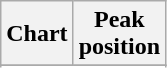<table class="wikitable plainrowheaders">
<tr>
<th>Chart</th>
<th>Peak<br>position</th>
</tr>
<tr>
</tr>
<tr>
</tr>
<tr>
</tr>
</table>
